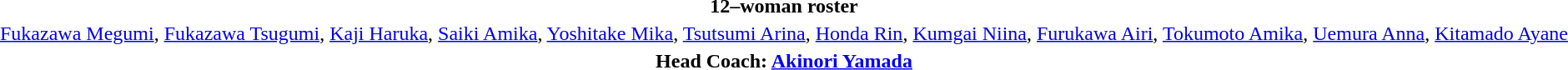<table style="text-align: center; margin-top: 2em; margin-left: auto; margin-right: auto">
<tr>
<td><strong>12–woman roster</strong></td>
</tr>
<tr>
<td><a href='#'>Fukazawa Megumi</a>, <a href='#'>Fukazawa Tsugumi</a>, <a href='#'>Kaji Haruka</a>, <a href='#'>Saiki Amika</a>, <a href='#'>Yoshitake Mika</a>, <a href='#'>Tsutsumi Arina</a>, <a href='#'>Honda Rin</a>, <a href='#'>Kumgai Niina</a>, <a href='#'>Furukawa Airi</a>, <a href='#'>Tokumoto Amika</a>, <a href='#'>Uemura Anna</a>, <a href='#'>Kitamado Ayane</a></td>
</tr>
<tr>
<td><strong>Head Coach: <a href='#'>Akinori Yamada</a></strong></td>
</tr>
<tr>
<td></td>
</tr>
</table>
